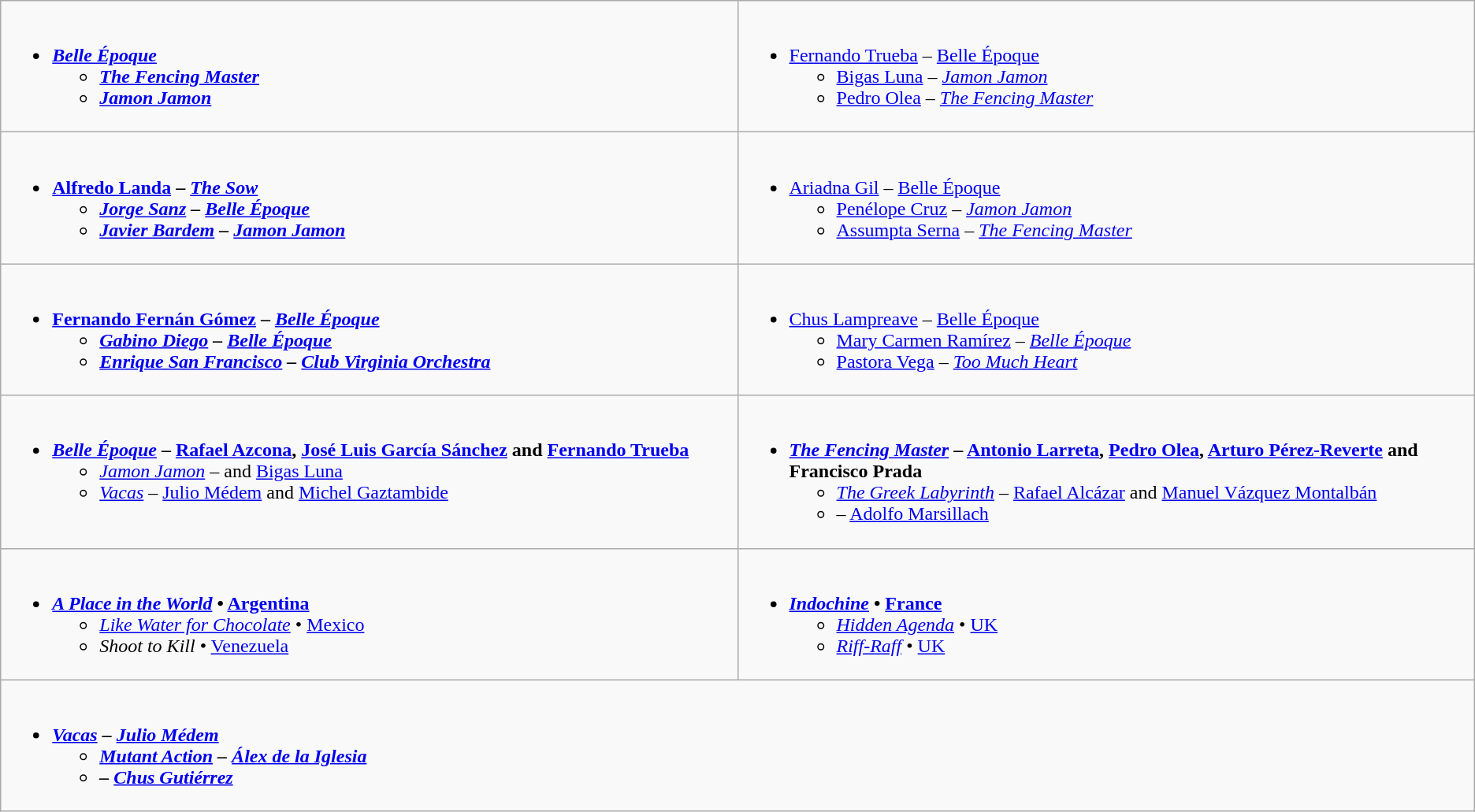<table class=wikitable style="width=100%">
<tr>
<td style="vertical-align:top;" width="50%"><br><ul><li><strong> <em><a href='#'>Belle Époque</a><strong><em><ul><li></em><a href='#'>The Fencing Master</a><em></li><li></em><a href='#'>Jamon Jamon</a><em></li></ul></li></ul></td>
<td style="vertical-align:top;" width="50%"><br><ul><li></strong> <a href='#'>Fernando Trueba</a> – </em><a href='#'>Belle Époque</a></em></strong><ul><li><a href='#'>Bigas Luna</a> – <em><a href='#'>Jamon Jamon</a></em></li><li><a href='#'>Pedro Olea</a> – <em><a href='#'>The Fencing Master</a></em></li></ul></li></ul></td>
</tr>
<tr>
<td style="vertical-align:top;" width="50%"><br><ul><li><strong> <a href='#'>Alfredo Landa</a> – <em><a href='#'>The Sow</a><strong><em><ul><li><a href='#'>Jorge Sanz</a> – </em><a href='#'>Belle Époque</a><em></li><li><a href='#'>Javier Bardem</a> – </em><a href='#'>Jamon Jamon</a><em></li></ul></li></ul></td>
<td style="vertical-align:top;" width="50%"><br><ul><li></strong> <a href='#'>Ariadna Gil</a> – </em><a href='#'>Belle Époque</a></em></strong><ul><li><a href='#'>Penélope Cruz</a> – <em><a href='#'>Jamon Jamon</a></em></li><li><a href='#'>Assumpta Serna</a> – <em><a href='#'>The Fencing Master</a></em></li></ul></li></ul></td>
</tr>
<tr>
<td style="vertical-align:top;" width="50%"><br><ul><li><strong> <a href='#'>Fernando Fernán Gómez</a> – <em><a href='#'>Belle Époque</a><strong><em><ul><li><a href='#'>Gabino Diego</a> – </em><a href='#'>Belle Époque</a><em></li><li><a href='#'>Enrique San Francisco</a> – </em><a href='#'>Club Virginia Orchestra</a><em></li></ul></li></ul></td>
<td style="vertical-align:top;" width="50%"><br><ul><li></strong> <a href='#'>Chus Lampreave</a> – </em><a href='#'>Belle Époque</a></em></strong><ul><li><a href='#'>Mary Carmen Ramírez</a> – <em><a href='#'>Belle Époque</a></em></li><li><a href='#'>Pastora Vega</a> – <em><a href='#'>Too Much Heart</a></em></li></ul></li></ul></td>
</tr>
<tr>
<td style="vertical-align:top;" width="50%"><br><ul><li><strong> <em><a href='#'>Belle Époque</a></em> – <a href='#'>Rafael Azcona</a>, <a href='#'>José Luis García Sánchez</a> and <a href='#'>Fernando Trueba</a></strong><ul><li><em><a href='#'>Jamon Jamon</a></em> –  and <a href='#'>Bigas Luna</a></li><li><em><a href='#'>Vacas</a></em> – <a href='#'>Julio Médem</a> and <a href='#'>Michel Gaztambide</a></li></ul></li></ul></td>
<td style="vertical-align:top;" width="50%"><br><ul><li><strong> <em><a href='#'>The Fencing Master</a></em> – <a href='#'>Antonio Larreta</a>, <a href='#'>Pedro Olea</a>, <a href='#'>Arturo Pérez-Reverte</a> and Francisco Prada</strong><ul><li><em><a href='#'>The Greek Labyrinth</a></em> – <a href='#'>Rafael Alcázar</a> and <a href='#'>Manuel Vázquez Montalbán</a></li><li><em></em> – <a href='#'>Adolfo Marsillach</a></li></ul></li></ul></td>
</tr>
<tr>
<td style="vertical-align:top;" width="50%"><br><ul><li><strong> <em><a href='#'>A Place in the World</a></em> • <a href='#'>Argentina</a></strong><ul><li><em><a href='#'>Like Water for Chocolate</a></em> • <a href='#'>Mexico</a></li><li><em>Shoot to Kill</em> • <a href='#'>Venezuela</a></li></ul></li></ul></td>
<td style="vertical-align:top;" width="50%"><br><ul><li><strong> <em><a href='#'>Indochine</a></em> • <a href='#'>France</a></strong><ul><li><em><a href='#'>Hidden Agenda</a></em> • <a href='#'>UK</a></li><li><em><a href='#'>Riff-Raff</a></em> • <a href='#'>UK</a></li></ul></li></ul></td>
</tr>
<tr>
<td colspan  ="2" style="vertical-align:top;" width="100%"><br><ul><li><strong><em><a href='#'>Vacas</a><em> – <a href='#'>Julio Médem</a><strong><ul><li></em><a href='#'>Mutant Action</a><em> – <a href='#'>Álex de la Iglesia</a></li><li></em><em> – <a href='#'>Chus Gutiérrez</a></li></ul></li></ul></td>
</tr>
</table>
